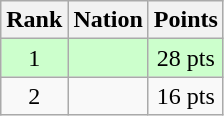<table class="wikitable sortable" style="text-align:center">
<tr>
<th>Rank</th>
<th>Nation</th>
<th>Points</th>
</tr>
<tr style="background-color:#ccffcc">
<td>1</td>
<td align=left></td>
<td>28 pts</td>
</tr>
<tr>
<td>2</td>
<td align=left></td>
<td>16 pts</td>
</tr>
</table>
